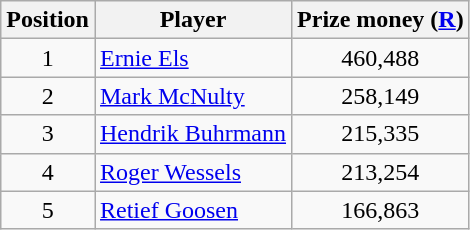<table class=wikitable>
<tr>
<th>Position</th>
<th>Player</th>
<th>Prize money (<a href='#'>R</a>)</th>
</tr>
<tr>
<td align=center>1</td>
<td> <a href='#'>Ernie Els</a></td>
<td align=center>460,488</td>
</tr>
<tr>
<td align=center>2</td>
<td> <a href='#'>Mark McNulty</a></td>
<td align=center>258,149</td>
</tr>
<tr>
<td align=center>3</td>
<td> <a href='#'>Hendrik Buhrmann</a></td>
<td align=center>215,335</td>
</tr>
<tr>
<td align=center>4</td>
<td> <a href='#'>Roger Wessels</a></td>
<td align=center>213,254</td>
</tr>
<tr>
<td align=center>5</td>
<td> <a href='#'>Retief Goosen</a></td>
<td align=center>166,863</td>
</tr>
</table>
